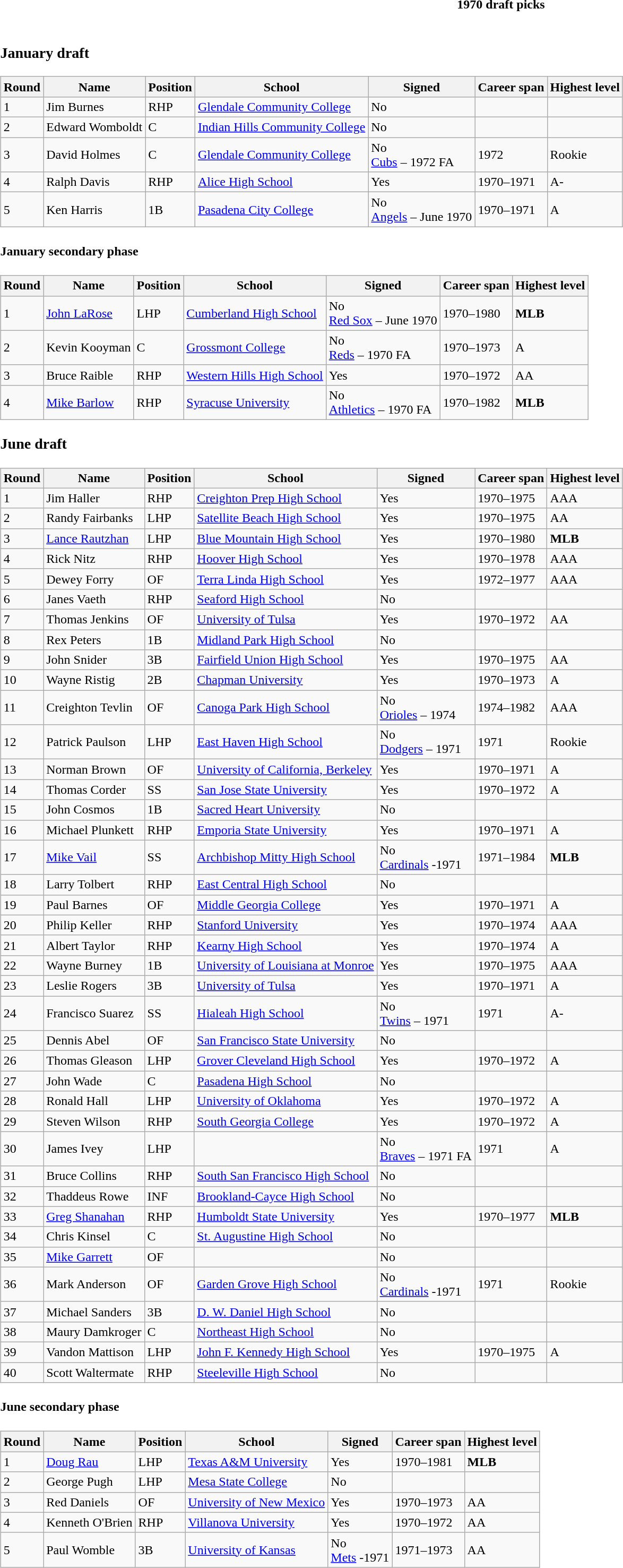<table class="toccolours collapsible collapsed" style="width:100%; background:inherit">
<tr>
<th>1970 draft picks</th>
</tr>
<tr>
<td><br><h3>January draft</h3><table class="wikitable">
<tr>
<th>Round</th>
<th>Name</th>
<th>Position</th>
<th>School</th>
<th>Signed</th>
<th>Career span</th>
<th>Highest level</th>
</tr>
<tr>
<td>1</td>
<td>Jim Burnes</td>
<td>RHP</td>
<td><a href='#'>Glendale Community College</a></td>
<td>No</td>
<td></td>
<td></td>
</tr>
<tr>
<td>2</td>
<td>Edward Womboldt</td>
<td>C</td>
<td><a href='#'>Indian Hills Community College</a></td>
<td>No</td>
<td></td>
<td></td>
</tr>
<tr>
<td>3</td>
<td>David Holmes</td>
<td>C</td>
<td><a href='#'>Glendale Community College</a></td>
<td>No<br><a href='#'>Cubs</a> – 1972 FA</td>
<td>1972</td>
<td>Rookie</td>
</tr>
<tr>
<td>4</td>
<td>Ralph Davis</td>
<td>RHP</td>
<td><a href='#'>Alice High School</a></td>
<td>Yes</td>
<td>1970–1971</td>
<td>A-</td>
</tr>
<tr>
<td>5</td>
<td>Ken Harris</td>
<td>1B</td>
<td><a href='#'>Pasadena City College</a></td>
<td>No<br><a href='#'>Angels</a> – June 1970</td>
<td>1970–1971</td>
<td>A</td>
</tr>
</table>
<h4>January secondary phase</h4><table class="wikitable">
<tr>
<th>Round</th>
<th>Name</th>
<th>Position</th>
<th>School</th>
<th>Signed</th>
<th>Career span</th>
<th>Highest level</th>
</tr>
<tr>
<td>1</td>
<td><a href='#'>John LaRose</a></td>
<td>LHP</td>
<td><a href='#'>Cumberland High School</a></td>
<td>No<br><a href='#'>Red Sox</a> – June 1970</td>
<td>1970–1980</td>
<td><strong>MLB</strong></td>
</tr>
<tr>
<td>2</td>
<td>Kevin Kooyman</td>
<td>C</td>
<td><a href='#'>Grossmont College</a></td>
<td>No<br><a href='#'>Reds</a> – 1970 FA</td>
<td>1970–1973</td>
<td>A</td>
</tr>
<tr>
<td>3</td>
<td>Bruce Raible</td>
<td>RHP</td>
<td><a href='#'>Western Hills High School</a></td>
<td>Yes</td>
<td>1970–1972</td>
<td>AA</td>
</tr>
<tr>
<td>4</td>
<td><a href='#'>Mike Barlow</a></td>
<td>RHP</td>
<td><a href='#'>Syracuse University</a></td>
<td>No<br><a href='#'>Athletics</a> – 1970 FA</td>
<td>1970–1982</td>
<td><strong>MLB</strong></td>
</tr>
</table>
<h3>June draft</h3><table class="wikitable">
<tr>
<th>Round</th>
<th>Name</th>
<th>Position</th>
<th>School</th>
<th>Signed</th>
<th>Career span</th>
<th>Highest level</th>
</tr>
<tr>
<td>1</td>
<td>Jim Haller</td>
<td>RHP</td>
<td><a href='#'>Creighton Prep High School</a></td>
<td>Yes</td>
<td>1970–1975</td>
<td>AAA</td>
</tr>
<tr>
<td>2</td>
<td>Randy Fairbanks</td>
<td>LHP</td>
<td><a href='#'>Satellite Beach High School</a></td>
<td>Yes</td>
<td>1970–1975</td>
<td>AA</td>
</tr>
<tr>
<td>3</td>
<td><a href='#'>Lance Rautzhan</a></td>
<td>LHP</td>
<td><a href='#'>Blue Mountain High School</a></td>
<td>Yes</td>
<td>1970–1980</td>
<td><strong>MLB</strong></td>
</tr>
<tr>
<td>4</td>
<td>Rick Nitz</td>
<td>RHP</td>
<td><a href='#'>Hoover High School</a></td>
<td>Yes</td>
<td>1970–1978</td>
<td>AAA</td>
</tr>
<tr>
<td>5</td>
<td>Dewey Forry</td>
<td>OF</td>
<td><a href='#'>Terra Linda High School</a></td>
<td>Yes</td>
<td>1972–1977</td>
<td>AAA</td>
</tr>
<tr>
<td>6</td>
<td>Janes Vaeth</td>
<td>RHP</td>
<td><a href='#'>Seaford High School</a></td>
<td>No</td>
<td></td>
<td></td>
</tr>
<tr>
<td>7</td>
<td>Thomas Jenkins</td>
<td>OF</td>
<td><a href='#'>University of Tulsa</a></td>
<td>Yes</td>
<td>1970–1972</td>
<td>AA</td>
</tr>
<tr>
<td>8</td>
<td>Rex Peters</td>
<td>1B</td>
<td><a href='#'>Midland Park High School</a></td>
<td>No</td>
<td></td>
<td></td>
</tr>
<tr>
<td>9</td>
<td>John Snider</td>
<td>3B</td>
<td><a href='#'>Fairfield Union High School</a></td>
<td>Yes</td>
<td>1970–1975</td>
<td>AA</td>
</tr>
<tr>
<td>10</td>
<td>Wayne Ristig</td>
<td>2B</td>
<td><a href='#'>Chapman University</a></td>
<td>Yes</td>
<td>1970–1973</td>
<td>A</td>
</tr>
<tr>
<td>11</td>
<td>Creighton Tevlin</td>
<td>OF</td>
<td><a href='#'>Canoga Park High School</a></td>
<td>No<br><a href='#'>Orioles</a> – 1974</td>
<td>1974–1982</td>
<td>AAA</td>
</tr>
<tr>
<td>12</td>
<td>Patrick Paulson</td>
<td>LHP</td>
<td><a href='#'>East Haven High School</a></td>
<td>No<br><a href='#'>Dodgers</a> – 1971</td>
<td>1971</td>
<td>Rookie</td>
</tr>
<tr>
<td>13</td>
<td>Norman Brown</td>
<td>OF</td>
<td><a href='#'>University of California, Berkeley</a></td>
<td>Yes</td>
<td>1970–1971</td>
<td>A</td>
</tr>
<tr>
<td>14</td>
<td>Thomas Corder</td>
<td>SS</td>
<td><a href='#'>San Jose State University</a></td>
<td>Yes</td>
<td>1970–1972</td>
<td>A</td>
</tr>
<tr>
<td>15</td>
<td>John Cosmos</td>
<td>1B</td>
<td><a href='#'>Sacred Heart University</a></td>
<td>No</td>
<td></td>
<td></td>
</tr>
<tr>
<td>16</td>
<td>Michael Plunkett</td>
<td>RHP</td>
<td><a href='#'>Emporia State University</a></td>
<td>Yes</td>
<td>1970–1971</td>
<td>A</td>
</tr>
<tr>
<td>17</td>
<td><a href='#'>Mike Vail</a></td>
<td>SS</td>
<td><a href='#'>Archbishop Mitty High School</a></td>
<td>No<br><a href='#'>Cardinals</a> -1971</td>
<td>1971–1984</td>
<td><strong>MLB</strong></td>
</tr>
<tr>
<td>18</td>
<td>Larry Tolbert</td>
<td>RHP</td>
<td><a href='#'>East Central High School</a></td>
<td>No</td>
<td></td>
<td></td>
</tr>
<tr>
<td>19</td>
<td>Paul Barnes</td>
<td>OF</td>
<td><a href='#'>Middle Georgia College</a></td>
<td>Yes</td>
<td>1970–1971</td>
<td>A</td>
</tr>
<tr>
<td>20</td>
<td>Philip Keller</td>
<td>RHP</td>
<td><a href='#'>Stanford University</a></td>
<td>Yes</td>
<td>1970–1974</td>
<td>AAA</td>
</tr>
<tr>
<td>21</td>
<td>Albert Taylor</td>
<td>RHP</td>
<td><a href='#'>Kearny High School</a></td>
<td>Yes</td>
<td>1970–1974</td>
<td>A</td>
</tr>
<tr>
<td>22</td>
<td>Wayne Burney</td>
<td>1B</td>
<td><a href='#'>University of Louisiana at Monroe</a></td>
<td>Yes</td>
<td>1970–1975</td>
<td>AAA</td>
</tr>
<tr>
<td>23</td>
<td>Leslie Rogers</td>
<td>3B</td>
<td><a href='#'>University of Tulsa</a></td>
<td>Yes</td>
<td>1970–1971</td>
<td>A</td>
</tr>
<tr>
<td>24</td>
<td>Francisco Suarez</td>
<td>SS</td>
<td><a href='#'>Hialeah High School</a></td>
<td>No<br><a href='#'>Twins</a> – 1971</td>
<td>1971</td>
<td>A-</td>
</tr>
<tr>
<td>25</td>
<td>Dennis Abel</td>
<td>OF</td>
<td><a href='#'>San Francisco State University</a></td>
<td>No</td>
<td></td>
<td></td>
</tr>
<tr>
<td>26</td>
<td>Thomas Gleason</td>
<td>LHP</td>
<td><a href='#'>Grover Cleveland High School</a></td>
<td>Yes</td>
<td>1970–1972</td>
<td>A</td>
</tr>
<tr>
<td>27</td>
<td>John Wade</td>
<td>C</td>
<td><a href='#'>Pasadena High School</a></td>
<td>No</td>
<td></td>
<td></td>
</tr>
<tr>
<td>28</td>
<td>Ronald Hall</td>
<td>LHP</td>
<td><a href='#'>University of Oklahoma</a></td>
<td>Yes</td>
<td>1970–1972</td>
<td>A</td>
</tr>
<tr>
<td>29</td>
<td>Steven Wilson</td>
<td>RHP</td>
<td><a href='#'>South Georgia College</a></td>
<td>Yes</td>
<td>1970–1972</td>
<td>A</td>
</tr>
<tr>
<td>30</td>
<td>James Ivey</td>
<td>LHP</td>
<td></td>
<td>No<br><a href='#'>Braves</a> – 1971 FA</td>
<td>1971</td>
<td>A</td>
</tr>
<tr>
<td>31</td>
<td>Bruce Collins</td>
<td>RHP</td>
<td><a href='#'>South San Francisco High School</a></td>
<td>No</td>
<td></td>
<td></td>
</tr>
<tr>
<td>32</td>
<td>Thaddeus Rowe</td>
<td>INF</td>
<td><a href='#'>Brookland-Cayce High School</a></td>
<td>No</td>
<td></td>
<td></td>
</tr>
<tr>
<td>33</td>
<td><a href='#'>Greg Shanahan</a></td>
<td>RHP</td>
<td><a href='#'>Humboldt State University</a></td>
<td>Yes</td>
<td>1970–1977</td>
<td><strong>MLB</strong></td>
</tr>
<tr>
<td>34</td>
<td>Chris Kinsel</td>
<td>C</td>
<td><a href='#'>St. Augustine High School</a></td>
<td>No</td>
<td></td>
<td></td>
</tr>
<tr>
<td>35</td>
<td><a href='#'>Mike Garrett</a></td>
<td>OF</td>
<td></td>
<td>No</td>
<td></td>
<td></td>
</tr>
<tr>
<td>36</td>
<td>Mark Anderson</td>
<td>OF</td>
<td><a href='#'>Garden Grove High School</a></td>
<td>No<br><a href='#'>Cardinals</a> -1971</td>
<td>1971</td>
<td>Rookie</td>
</tr>
<tr>
<td>37</td>
<td>Michael Sanders</td>
<td>3B</td>
<td><a href='#'>D. W. Daniel High School</a></td>
<td>No</td>
<td></td>
<td></td>
</tr>
<tr>
<td>38</td>
<td>Maury Damkroger</td>
<td>C</td>
<td><a href='#'>Northeast High School</a></td>
<td>No</td>
<td></td>
<td></td>
</tr>
<tr>
<td>39</td>
<td>Vandon Mattison</td>
<td>LHP</td>
<td><a href='#'>John F. Kennedy High School</a></td>
<td>Yes</td>
<td>1970–1975</td>
<td>A</td>
</tr>
<tr>
<td>40</td>
<td>Scott Waltermate</td>
<td>RHP</td>
<td><a href='#'>Steeleville High School</a></td>
<td>No</td>
<td></td>
<td></td>
</tr>
</table>
<h4>June secondary phase</h4><table class="wikitable">
<tr>
<th>Round</th>
<th>Name</th>
<th>Position</th>
<th>School</th>
<th>Signed</th>
<th>Career span</th>
<th>Highest level</th>
</tr>
<tr>
<td>1</td>
<td><a href='#'>Doug Rau</a></td>
<td>LHP</td>
<td><a href='#'>Texas A&M University</a></td>
<td>Yes</td>
<td>1970–1981</td>
<td><strong>MLB</strong></td>
</tr>
<tr>
<td>2</td>
<td>George Pugh</td>
<td>LHP</td>
<td><a href='#'>Mesa State College</a></td>
<td>No</td>
<td></td>
<td></td>
</tr>
<tr>
<td>3</td>
<td>Red Daniels</td>
<td>OF</td>
<td><a href='#'>University of New Mexico</a></td>
<td>Yes</td>
<td>1970–1973</td>
<td>AA</td>
</tr>
<tr>
<td>4</td>
<td>Kenneth O'Brien</td>
<td>RHP</td>
<td><a href='#'>Villanova University</a></td>
<td>Yes</td>
<td>1970–1972</td>
<td>AA</td>
</tr>
<tr>
<td>5</td>
<td>Paul Womble</td>
<td>3B</td>
<td><a href='#'>University of Kansas</a></td>
<td>No<br><a href='#'>Mets</a> -1971</td>
<td>1971–1973</td>
<td>AA</td>
</tr>
</table>
</td>
</tr>
</table>
